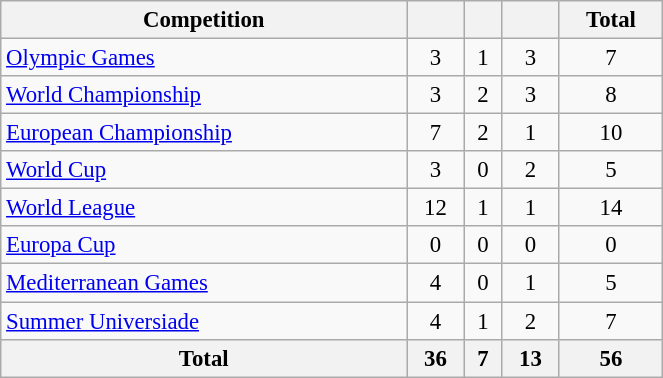<table class="wikitable" width=35% style="font-size:95%; text-align:center;">
<tr>
<th>Competition</th>
<th></th>
<th></th>
<th></th>
<th>Total</th>
</tr>
<tr>
<td align=left><a href='#'>Olympic Games</a></td>
<td>3</td>
<td>1</td>
<td>3</td>
<td>7</td>
</tr>
<tr>
<td align=left><a href='#'>World Championship</a></td>
<td>3</td>
<td>2</td>
<td>3</td>
<td>8</td>
</tr>
<tr>
<td align=left><a href='#'>European Championship</a></td>
<td>7</td>
<td>2</td>
<td>1</td>
<td>10</td>
</tr>
<tr>
<td align=left><a href='#'>World Cup</a></td>
<td>3</td>
<td>0</td>
<td>2</td>
<td>5</td>
</tr>
<tr>
<td align=left><a href='#'>World League</a></td>
<td>12</td>
<td>1</td>
<td>1</td>
<td>14</td>
</tr>
<tr>
<td align=left><a href='#'>Europa Cup</a></td>
<td>0</td>
<td>0</td>
<td>0</td>
<td>0</td>
</tr>
<tr>
<td align=left><a href='#'>Mediterranean Games</a></td>
<td>4</td>
<td>0</td>
<td>1</td>
<td>5</td>
</tr>
<tr>
<td align=left><a href='#'>Summer Universiade</a></td>
<td>4</td>
<td>1</td>
<td>2</td>
<td>7</td>
</tr>
<tr>
<th>Total</th>
<th>36</th>
<th>7</th>
<th>13</th>
<th>56</th>
</tr>
</table>
